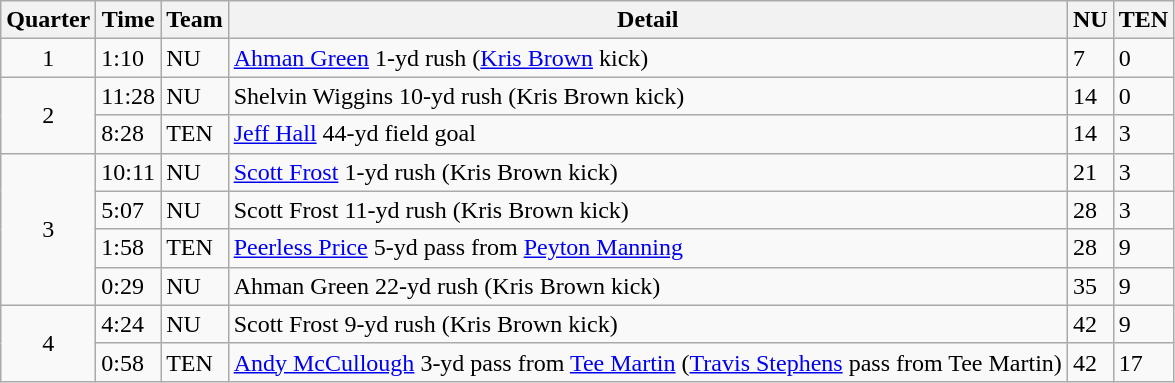<table class="wikitable">
<tr>
<th>Quarter</th>
<th>Time</th>
<th>Team</th>
<th>Detail</th>
<th>NU</th>
<th>TEN</th>
</tr>
<tr>
<td align=center>1</td>
<td>1:10</td>
<td>NU</td>
<td><a href='#'>Ahman Green</a> 1-yd rush (<a href='#'>Kris Brown</a> kick)</td>
<td>7</td>
<td>0</td>
</tr>
<tr>
<td align=center rowspan=2>2</td>
<td>11:28</td>
<td>NU</td>
<td>Shelvin Wiggins 10-yd rush (Kris Brown kick)</td>
<td>14</td>
<td>0</td>
</tr>
<tr>
<td>8:28</td>
<td>TEN</td>
<td><a href='#'>Jeff Hall</a> 44-yd field goal</td>
<td>14</td>
<td>3</td>
</tr>
<tr>
<td align=center rowspan=4>3</td>
<td>10:11</td>
<td>NU</td>
<td><a href='#'>Scott Frost</a> 1-yd rush (Kris Brown kick)</td>
<td>21</td>
<td>3</td>
</tr>
<tr>
<td>5:07</td>
<td>NU</td>
<td>Scott Frost 11-yd rush (Kris Brown kick)</td>
<td>28</td>
<td>3</td>
</tr>
<tr>
<td>1:58</td>
<td>TEN</td>
<td><a href='#'>Peerless Price</a> 5-yd pass from <a href='#'>Peyton Manning</a></td>
<td>28</td>
<td>9</td>
</tr>
<tr>
<td>0:29</td>
<td>NU</td>
<td>Ahman Green 22-yd rush (Kris Brown kick)</td>
<td>35</td>
<td>9</td>
</tr>
<tr>
<td align=center rowspan=2>4</td>
<td>4:24</td>
<td>NU</td>
<td>Scott Frost 9-yd rush (Kris Brown kick)</td>
<td>42</td>
<td>9</td>
</tr>
<tr>
<td>0:58</td>
<td>TEN</td>
<td><a href='#'>Andy McCullough</a> 3-yd pass from <a href='#'>Tee Martin</a> (<a href='#'>Travis Stephens</a> pass from Tee Martin)</td>
<td>42</td>
<td>17</td>
</tr>
</table>
